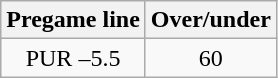<table class="wikitable">
<tr align="center">
<th style=>Pregame line</th>
<th style=>Over/under</th>
</tr>
<tr align="center">
<td>PUR –5.5</td>
<td>60</td>
</tr>
</table>
